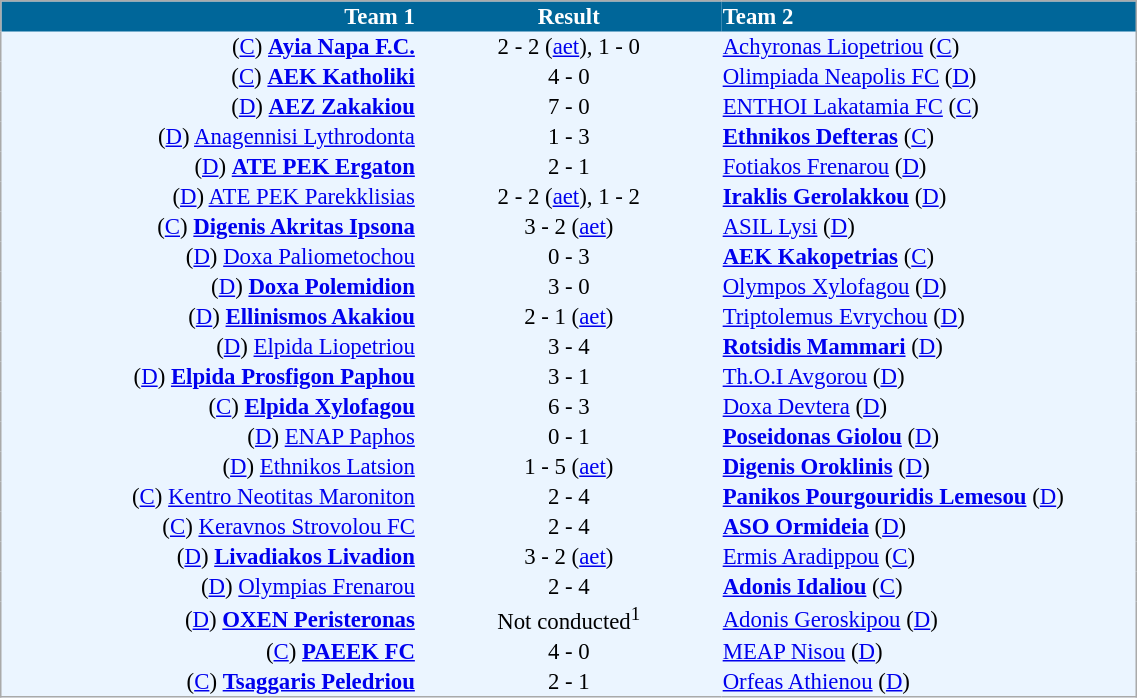<table cellspacing="0" style="background: #EBF5FF; border: 1px #aaa solid; border-collapse: collapse; font-size: 95%;" width=60%>
<tr bgcolor=#006699 style="color:white;">
<th width=30% align="right">Team 1</th>
<th width=22% align="center">Result</th>
<th width=30% align="left">Team 2</th>
</tr>
<tr>
<td align=right>(<a href='#'>C</a>) <strong><a href='#'>Ayia Napa F.C.</a></strong></td>
<td align=center>2 - 2 (<a href='#'>aet</a>), 1 - 0</td>
<td align=left><a href='#'>Achyronas Liopetriou</a> (<a href='#'>C</a>)</td>
</tr>
<tr>
<td align=right>(<a href='#'>C</a>) <strong><a href='#'>AEK Katholiki</a></strong></td>
<td align=center>4 - 0</td>
<td align=left><a href='#'>Olimpiada Neapolis FC</a> (<a href='#'>D</a>)</td>
</tr>
<tr>
<td align=right>(<a href='#'>D</a>) <strong><a href='#'>AEZ Zakakiou</a></strong></td>
<td align=center>7 - 0</td>
<td align=left><a href='#'>ENTHOI Lakatamia FC</a> (<a href='#'>C</a>)</td>
</tr>
<tr>
<td align=right>(<a href='#'>D</a>) <a href='#'>Anagennisi Lythrodonta</a></td>
<td align=center>1 - 3</td>
<td align=left><strong><a href='#'>Ethnikos Defteras</a></strong> (<a href='#'>C</a>)</td>
</tr>
<tr>
<td align=right>(<a href='#'>D</a>) <strong><a href='#'>ATE PEK Ergaton</a></strong></td>
<td align=center>2 - 1</td>
<td align=left><a href='#'>Fotiakos Frenarou</a> (<a href='#'>D</a>)</td>
</tr>
<tr>
<td align=right>(<a href='#'>D</a>) <a href='#'>ATE PEK Parekklisias</a></td>
<td align=center>2 - 2 (<a href='#'>aet</a>), 1 - 2</td>
<td align=left><strong><a href='#'>Iraklis Gerolakkou</a></strong> (<a href='#'>D</a>)</td>
</tr>
<tr>
<td align=right>(<a href='#'>C</a>) <strong><a href='#'>Digenis Akritas Ipsona</a></strong></td>
<td align=center>3 - 2 (<a href='#'>aet</a>)</td>
<td align=left><a href='#'>ASIL Lysi</a> (<a href='#'>D</a>)</td>
</tr>
<tr>
<td align=right>(<a href='#'>D</a>) <a href='#'>Doxa Paliometochou</a></td>
<td align=center>0 - 3</td>
<td align=left><strong><a href='#'>AEK Kakopetrias</a></strong> (<a href='#'>C</a>)</td>
</tr>
<tr>
<td align=right>(<a href='#'>D</a>) <strong><a href='#'>Doxa Polemidion</a></strong></td>
<td align=center>3 - 0</td>
<td align=left><a href='#'>Olympos Xylofagou</a> (<a href='#'>D</a>)</td>
</tr>
<tr>
<td align=right>(<a href='#'>D</a>) <strong><a href='#'>Ellinismos Akakiou</a></strong></td>
<td align=center>2 - 1 (<a href='#'>aet</a>)</td>
<td align=left><a href='#'>Triptolemus Evrychou</a> (<a href='#'>D</a>)</td>
</tr>
<tr>
<td align=right>(<a href='#'>D</a>) <a href='#'>Elpida Liopetriou</a></td>
<td align=center>3 - 4</td>
<td align=left><strong><a href='#'>Rotsidis Mammari</a></strong> (<a href='#'>D</a>)</td>
</tr>
<tr>
<td align=right>(<a href='#'>D</a>) <strong><a href='#'>Elpida Prosfigon Paphou</a></strong></td>
<td align=center>3 - 1</td>
<td align=left><a href='#'>Th.O.I Avgorou</a> (<a href='#'>D</a>)</td>
</tr>
<tr>
<td align=right>(<a href='#'>C</a>) <strong><a href='#'>Elpida Xylofagou</a></strong></td>
<td align=center>6 - 3</td>
<td align=left><a href='#'>Doxa Devtera</a> (<a href='#'>D</a>)</td>
</tr>
<tr>
<td align=right>(<a href='#'>D</a>) <a href='#'>ENAP Paphos</a></td>
<td align=center>0 - 1</td>
<td align=left><strong><a href='#'>Poseidonas Giolou</a></strong> (<a href='#'>D</a>)</td>
</tr>
<tr>
<td align=right>(<a href='#'>D</a>) <a href='#'>Ethnikos Latsion</a></td>
<td align=center>1 - 5 (<a href='#'>aet</a>)</td>
<td align=left><strong><a href='#'>Digenis Oroklinis</a></strong> (<a href='#'>D</a>)</td>
</tr>
<tr>
<td align=right>(<a href='#'>C</a>) <a href='#'>Kentro Neotitas Maroniton</a></td>
<td align=center>2 - 4</td>
<td align=left><strong><a href='#'>Panikos Pourgouridis Lemesou</a></strong> (<a href='#'>D</a>)</td>
</tr>
<tr>
<td align=right>(<a href='#'>C</a>) <a href='#'>Keravnos Strovolou FC</a></td>
<td align=center>2 - 4</td>
<td align=left><strong><a href='#'>ASO Ormideia</a></strong> (<a href='#'>D</a>)</td>
</tr>
<tr>
<td align=right>(<a href='#'>D</a>) <strong><a href='#'>Livadiakos Livadion</a></strong></td>
<td align=center>3 - 2 (<a href='#'>aet</a>)</td>
<td align=left><a href='#'>Ermis Aradippou</a> (<a href='#'>C</a>)</td>
</tr>
<tr>
<td align=right>(<a href='#'>D</a>) <a href='#'>Olympias Frenarou</a></td>
<td align=center>2 - 4</td>
<td align=left><strong><a href='#'>Adonis Idaliou</a></strong> (<a href='#'>C</a>)</td>
</tr>
<tr>
<td align=right>(<a href='#'>D</a>) <strong><a href='#'>OXEN Peristeronas</a></strong></td>
<td align=center>Not conducted<sup>1</sup></td>
<td align=left><a href='#'>Adonis Geroskipou</a> (<a href='#'>D</a>)</td>
</tr>
<tr>
<td align=right>(<a href='#'>C</a>) <strong><a href='#'>PAEEK FC</a></strong></td>
<td align=center>4 - 0</td>
<td align=left><a href='#'>MEAP Nisou</a> (<a href='#'>D</a>)</td>
</tr>
<tr>
<td align=right>(<a href='#'>C</a>) <strong><a href='#'>Tsaggaris Peledriou</a></strong></td>
<td align=center>2 - 1</td>
<td align=left><a href='#'>Orfeas Athienou</a> (<a href='#'>D</a>)</td>
</tr>
<tr>
</tr>
</table>
